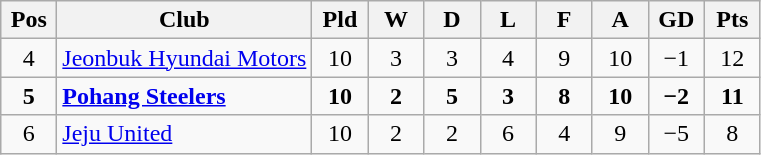<table class="wikitable" style="text-align:center">
<tr>
<th width=30>Pos</th>
<th>Club</th>
<th width=30>Pld</th>
<th width=30>W</th>
<th width=30>D</th>
<th width=30>L</th>
<th width=30>F</th>
<th width=30>A</th>
<th width=30>GD</th>
<th width=30>Pts</th>
</tr>
<tr>
<td>4</td>
<td align=left><a href='#'>Jeonbuk Hyundai Motors</a></td>
<td>10</td>
<td>3</td>
<td>3</td>
<td>4</td>
<td>9</td>
<td>10</td>
<td>−1</td>
<td>12</td>
</tr>
<tr>
<td><strong>5</strong></td>
<td align=left><strong><a href='#'>Pohang Steelers</a></strong></td>
<td><strong>10</strong></td>
<td><strong>2</strong></td>
<td><strong>5</strong></td>
<td><strong>3</strong></td>
<td><strong>8</strong></td>
<td><strong>10</strong></td>
<td><strong>−2</strong></td>
<td><strong>11</strong></td>
</tr>
<tr>
<td>6</td>
<td align=left><a href='#'>Jeju United</a></td>
<td>10</td>
<td>2</td>
<td>2</td>
<td>6</td>
<td>4</td>
<td>9</td>
<td>−5</td>
<td>8</td>
</tr>
</table>
